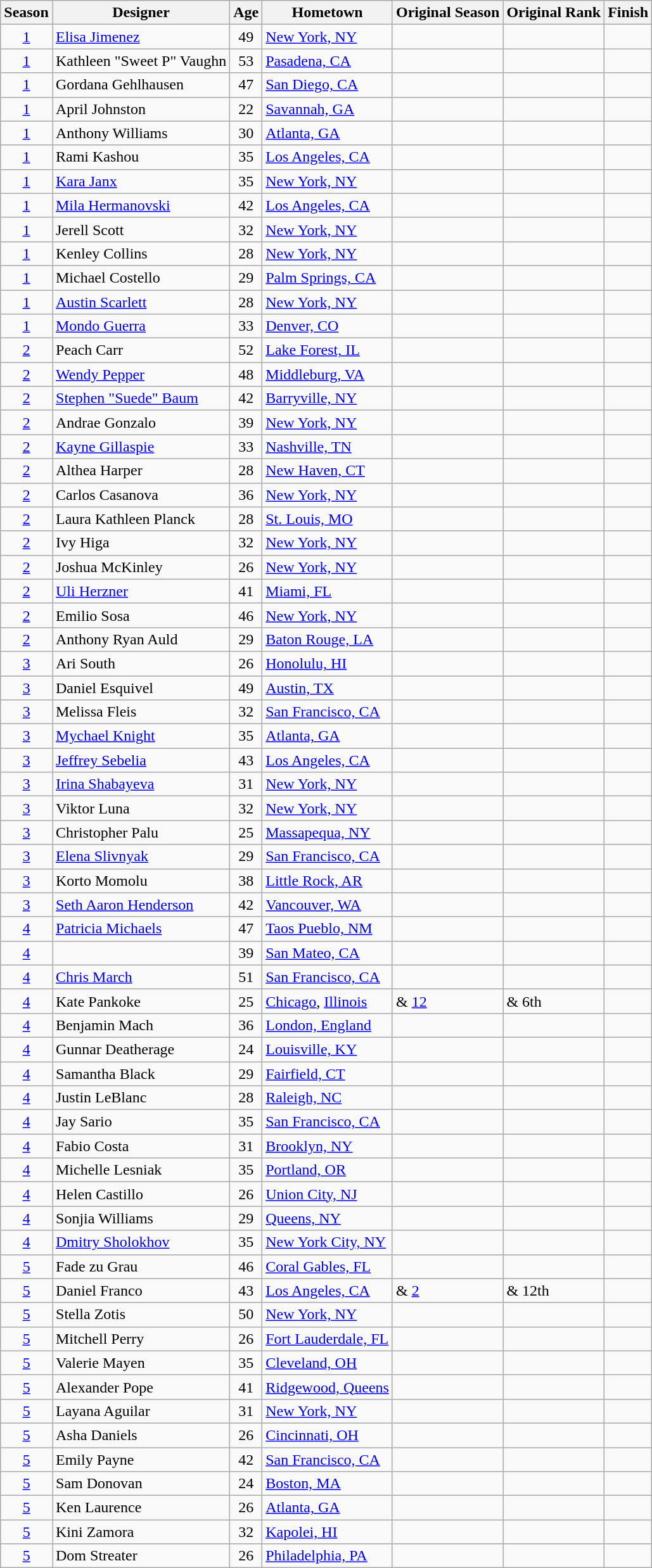<table class="wikitable sortable">
<tr>
<th>Season</th>
<th>Designer</th>
<th>Age</th>
<th>Hometown</th>
<th>Original Season</th>
<th>Original Rank</th>
<th>Finish</th>
</tr>
<tr>
<td style="text-align:center;"><a href='#'>1</a></td>
<td><a href='#'>Elisa Jimenez</a></td>
<td style="text-align:center;">49</td>
<td><a href='#'>New York, NY</a></td>
<td></td>
<td></td>
<td></td>
</tr>
<tr>
<td style="text-align:center;"><a href='#'>1</a></td>
<td>Kathleen "Sweet P" Vaughn</td>
<td style="text-align:center;">53</td>
<td><a href='#'>Pasadena, CA</a></td>
<td></td>
<td></td>
<td></td>
</tr>
<tr>
<td style="text-align:center;"><a href='#'>1</a></td>
<td>Gordana Gehlhausen</td>
<td style="text-align:center;">47</td>
<td><a href='#'>San Diego, CA</a></td>
<td></td>
<td></td>
<td></td>
</tr>
<tr>
<td style="text-align:center;"><a href='#'>1</a></td>
<td>April Johnston</td>
<td style="text-align:center;">22</td>
<td><a href='#'>Savannah, GA</a></td>
<td></td>
<td></td>
<td></td>
</tr>
<tr>
<td style="text-align:center;"><a href='#'>1</a></td>
<td>Anthony Williams</td>
<td style="text-align:center;">30</td>
<td><a href='#'>Atlanta, GA</a></td>
<td></td>
<td></td>
<td></td>
</tr>
<tr>
<td style="text-align:center;"><a href='#'>1</a></td>
<td>Rami Kashou</td>
<td style="text-align:center;">35</td>
<td><a href='#'>Los Angeles, CA</a></td>
<td></td>
<td></td>
<td></td>
</tr>
<tr>
<td style="text-align:center;"><a href='#'>1</a></td>
<td><a href='#'>Kara Janx</a></td>
<td style="text-align:center;">35</td>
<td><a href='#'>New York, NY</a></td>
<td></td>
<td></td>
<td></td>
</tr>
<tr>
<td style="text-align:center;"><a href='#'>1</a></td>
<td><a href='#'>Mila Hermanovski</a></td>
<td style="text-align:center;">42</td>
<td><a href='#'>Los Angeles, CA</a></td>
<td></td>
<td></td>
<td></td>
</tr>
<tr>
<td style="text-align:center;"><a href='#'>1</a></td>
<td>Jerell Scott</td>
<td style="text-align:center;">32</td>
<td><a href='#'>New York, NY</a></td>
<td></td>
<td></td>
<td></td>
</tr>
<tr>
<td style="text-align:center;"><a href='#'>1</a></td>
<td>Kenley Collins</td>
<td style="text-align:center;">28</td>
<td><a href='#'>New York, NY</a></td>
<td></td>
<td></td>
<td></td>
</tr>
<tr>
<td style="text-align:center;"><a href='#'>1</a></td>
<td>Michael Costello</td>
<td style="text-align:center;">29</td>
<td><a href='#'>Palm Springs, CA</a></td>
<td></td>
<td></td>
<td></td>
</tr>
<tr>
<td style="text-align:center;"><a href='#'>1</a></td>
<td><a href='#'>Austin Scarlett</a></td>
<td style="text-align:center;">28</td>
<td><a href='#'>New York, NY</a></td>
<td></td>
<td></td>
<td></td>
</tr>
<tr>
<td style="text-align:center;"><a href='#'>1</a></td>
<td><a href='#'>Mondo Guerra</a></td>
<td style="text-align:center;">33</td>
<td><a href='#'>Denver, CO</a></td>
<td></td>
<td></td>
<td></td>
</tr>
<tr>
<td style="text-align:center;"><a href='#'>2</a></td>
<td>Peach Carr</td>
<td style="text-align:center;">52</td>
<td><a href='#'>Lake Forest, IL</a></td>
<td></td>
<td></td>
<td></td>
</tr>
<tr>
<td style="text-align:center;"><a href='#'>2</a></td>
<td><a href='#'>Wendy Pepper</a></td>
<td style="text-align:center;">48</td>
<td><a href='#'>Middleburg, VA</a></td>
<td></td>
<td></td>
<td></td>
</tr>
<tr>
<td style="text-align:center;"><a href='#'>2</a></td>
<td><a href='#'>Stephen "Suede" Baum</a></td>
<td style="text-align:center;">42</td>
<td><a href='#'>Barryville, NY</a></td>
<td></td>
<td></td>
<td></td>
</tr>
<tr>
<td style="text-align:center;"><a href='#'>2</a></td>
<td>Andrae Gonzalo</td>
<td style="text-align:center;">39</td>
<td><a href='#'>New York, NY</a></td>
<td></td>
<td></td>
<td></td>
</tr>
<tr>
<td style="text-align:center;"><a href='#'>2</a></td>
<td><a href='#'>Kayne Gillaspie</a></td>
<td style="text-align:center;">33</td>
<td><a href='#'>Nashville, TN</a></td>
<td></td>
<td></td>
<td></td>
</tr>
<tr>
<td style="text-align:center;"><a href='#'>2</a></td>
<td>Althea Harper</td>
<td style="text-align:center;">28</td>
<td><a href='#'>New Haven, CT</a></td>
<td></td>
<td></td>
<td></td>
</tr>
<tr>
<td style="text-align:center;"><a href='#'>2</a></td>
<td>Carlos Casanova</td>
<td style="text-align:center;">36</td>
<td><a href='#'>New York, NY</a></td>
<td></td>
<td></td>
<td></td>
</tr>
<tr>
<td style="text-align:center;"><a href='#'>2</a></td>
<td>Laura Kathleen Planck</td>
<td style="text-align:center;">28</td>
<td><a href='#'>St. Louis, MO</a></td>
<td></td>
<td></td>
<td></td>
</tr>
<tr>
<td style="text-align:center;"><a href='#'>2</a></td>
<td>Ivy Higa</td>
<td style="text-align:center;">32</td>
<td><a href='#'>New York, NY</a></td>
<td></td>
<td></td>
<td></td>
</tr>
<tr>
<td style="text-align:center;"><a href='#'>2</a></td>
<td>Joshua McKinley</td>
<td style="text-align:center;">26</td>
<td><a href='#'>New York, NY</a></td>
<td></td>
<td></td>
<td></td>
</tr>
<tr>
<td style="text-align:center;"><a href='#'>2</a></td>
<td><a href='#'>Uli Herzner</a></td>
<td style="text-align:center;">41</td>
<td><a href='#'>Miami, FL</a></td>
<td></td>
<td></td>
<td></td>
</tr>
<tr>
<td style="text-align:center;"><a href='#'>2</a></td>
<td>Emilio Sosa</td>
<td style="text-align:center;">46</td>
<td><a href='#'>New York, NY</a></td>
<td></td>
<td></td>
<td></td>
</tr>
<tr>
<td style="text-align:center;"><a href='#'>2</a></td>
<td>Anthony Ryan Auld</td>
<td style="text-align:center;">29</td>
<td><a href='#'>Baton Rouge, LA</a></td>
<td></td>
<td></td>
<td></td>
</tr>
<tr>
<td style="text-align:center;"><a href='#'>3</a></td>
<td>Ari South</td>
<td style="text-align:center;">26</td>
<td><a href='#'>Honolulu, HI</a></td>
<td></td>
<td></td>
<td></td>
</tr>
<tr>
<td style="text-align:center;"><a href='#'>3</a></td>
<td>Daniel Esquivel</td>
<td style="text-align:center;">49</td>
<td><a href='#'>Austin, TX</a></td>
<td></td>
<td></td>
<td></td>
</tr>
<tr>
<td style="text-align:center;"><a href='#'>3</a></td>
<td>Melissa Fleis</td>
<td style="text-align:center;">32</td>
<td><a href='#'>San Francisco, CA</a></td>
<td></td>
<td></td>
<td></td>
</tr>
<tr>
<td style="text-align:center;"><a href='#'>3</a></td>
<td><a href='#'>Mychael Knight</a></td>
<td style="text-align:center;">35</td>
<td><a href='#'>Atlanta, GA</a></td>
<td></td>
<td></td>
<td></td>
</tr>
<tr>
<td style="text-align:center;"><a href='#'>3</a></td>
<td><a href='#'>Jeffrey Sebelia</a></td>
<td style="text-align:center;">43</td>
<td><a href='#'>Los Angeles, CA</a></td>
<td></td>
<td></td>
<td></td>
</tr>
<tr>
<td style="text-align:center;"><a href='#'>3</a></td>
<td><a href='#'>Irina Shabayeva</a></td>
<td style="text-align:center;">31</td>
<td><a href='#'>New York, NY</a></td>
<td></td>
<td></td>
<td></td>
</tr>
<tr>
<td style="text-align:center;"><a href='#'>3</a></td>
<td>Viktor Luna</td>
<td style="text-align:center;">32</td>
<td><a href='#'>New York, NY</a></td>
<td></td>
<td></td>
<td></td>
</tr>
<tr>
<td style="text-align:center;"><a href='#'>3</a></td>
<td>Christopher Palu</td>
<td style="text-align:center;">25</td>
<td><a href='#'>Massapequa, NY</a></td>
<td></td>
<td></td>
<td></td>
</tr>
<tr>
<td style="text-align:center;"><a href='#'>3</a></td>
<td><a href='#'>Elena Slivnyak</a></td>
<td style="text-align:center;">29</td>
<td><a href='#'>San Francisco, CA</a></td>
<td></td>
<td></td>
<td></td>
</tr>
<tr>
<td style="text-align:center;"><a href='#'>3</a></td>
<td>Korto Momolu</td>
<td style="text-align:center;">38</td>
<td><a href='#'>Little Rock, AR</a></td>
<td></td>
<td></td>
<td></td>
</tr>
<tr>
<td style="text-align:center;"><a href='#'>3</a></td>
<td><a href='#'>Seth Aaron Henderson</a></td>
<td style="text-align:center;">42</td>
<td><a href='#'>Vancouver, WA</a></td>
<td></td>
<td></td>
<td></td>
</tr>
<tr>
<td style="text-align:center;"><a href='#'>4</a></td>
<td><a href='#'>Patricia Michaels</a></td>
<td style="text-align:center;">47</td>
<td><a href='#'>Taos Pueblo, NM</a></td>
<td></td>
<td></td>
<td></td>
</tr>
<tr>
<td style="text-align:center;"><a href='#'>4</a></td>
<td></td>
<td style="text-align:center;">39</td>
<td><a href='#'>San Mateo, CA</a></td>
<td></td>
<td></td>
<td></td>
</tr>
<tr>
<td style="text-align:center;"><a href='#'>4</a></td>
<td><a href='#'>Chris March</a></td>
<td style="text-align:center;">51</td>
<td><a href='#'>San Francisco, CA</a></td>
<td></td>
<td></td>
<td></td>
</tr>
<tr>
<td style="text-align:center;"><a href='#'>4</a></td>
<td>Kate Pankoke</td>
<td style="text-align:center;">25</td>
<td><a href='#'>Chicago</a>, <a href='#'>Illinois</a></td>
<td> & <a href='#'>12</a></td>
<td> & 6th</td>
<td></td>
</tr>
<tr>
<td style="text-align:center;"><a href='#'>4</a></td>
<td>Benjamin Mach</td>
<td style="text-align:center;">36</td>
<td><a href='#'>London, England</a></td>
<td></td>
<td></td>
<td></td>
</tr>
<tr>
<td style="text-align:center;"><a href='#'>4</a></td>
<td>Gunnar Deatherage</td>
<td style="text-align:center;">24</td>
<td><a href='#'>Louisville, KY</a></td>
<td></td>
<td></td>
<td></td>
</tr>
<tr>
<td style="text-align:center;"><a href='#'>4</a></td>
<td>Samantha Black</td>
<td style="text-align:center;">29</td>
<td><a href='#'>Fairfield, CT</a></td>
<td></td>
<td></td>
<td></td>
</tr>
<tr>
<td style="text-align:center;"><a href='#'>4</a></td>
<td>Justin LeBlanc</td>
<td style="text-align:center;">28</td>
<td><a href='#'>Raleigh, NC</a></td>
<td></td>
<td></td>
<td></td>
</tr>
<tr>
<td style="text-align:center;"><a href='#'>4</a></td>
<td>Jay Sario</td>
<td style="text-align:center;">35</td>
<td><a href='#'>San Francisco, CA</a></td>
<td></td>
<td></td>
<td></td>
</tr>
<tr>
<td style="text-align:center;"><a href='#'>4</a></td>
<td>Fabio Costa</td>
<td style="text-align:center;">31</td>
<td><a href='#'>Brooklyn, NY</a></td>
<td></td>
<td></td>
<td></td>
</tr>
<tr>
<td style="text-align:center;"><a href='#'>4</a></td>
<td>Michelle Lesniak</td>
<td style="text-align:center;">35</td>
<td><a href='#'>Portland, OR</a></td>
<td></td>
<td></td>
<td></td>
</tr>
<tr>
<td style="text-align:center;"><a href='#'>4</a></td>
<td>Helen Castillo</td>
<td style="text-align:center;">26</td>
<td><a href='#'>Union City, NJ</a></td>
<td></td>
<td></td>
<td></td>
</tr>
<tr>
<td style="text-align:center;"><a href='#'>4</a></td>
<td>Sonjia Williams</td>
<td style="text-align:center;">29</td>
<td><a href='#'>Queens, NY</a></td>
<td></td>
<td></td>
<td></td>
</tr>
<tr>
<td style="text-align:center;"><a href='#'>4</a></td>
<td><a href='#'>Dmitry Sholokhov</a></td>
<td style="text-align:center;">35</td>
<td><a href='#'>New York City, NY</a></td>
<td></td>
<td></td>
<td></td>
</tr>
<tr>
<td style="text-align:center;"><a href='#'>5</a></td>
<td>Fade zu Grau</td>
<td style="text-align:center;">46</td>
<td><a href='#'>Coral Gables, FL</a></td>
<td></td>
<td></td>
<td></td>
</tr>
<tr>
<td style="text-align:center;"><a href='#'>5</a></td>
<td>Daniel Franco</td>
<td style="text-align:center;">43</td>
<td><a href='#'>Los Angeles, CA</a></td>
<td> & <a href='#'>2</a></td>
<td> & 12th</td>
<td></td>
</tr>
<tr>
<td style="text-align:center;"><a href='#'>5</a></td>
<td>Stella Zotis</td>
<td style="text-align:center;">50</td>
<td><a href='#'>New York, NY</a></td>
<td></td>
<td></td>
<td></td>
</tr>
<tr>
<td style="text-align:center;"><a href='#'>5</a></td>
<td>Mitchell Perry</td>
<td style="text-align:center;">26</td>
<td><a href='#'>Fort Lauderdale, FL</a></td>
<td></td>
<td></td>
<td></td>
</tr>
<tr>
<td style="text-align:center;"><a href='#'>5</a></td>
<td>Valerie Mayen</td>
<td style="text-align:center;">35</td>
<td><a href='#'>Cleveland, OH</a></td>
<td></td>
<td></td>
<td></td>
</tr>
<tr>
<td style="text-align:center;"><a href='#'>5</a></td>
<td>Alexander Pope</td>
<td style="text-align:center;">41</td>
<td><a href='#'>Ridgewood, Queens</a></td>
<td></td>
<td></td>
<td></td>
</tr>
<tr>
<td style="text-align:center;"><a href='#'>5</a></td>
<td>Layana Aguilar</td>
<td style="text-align:center;">31</td>
<td><a href='#'>New York, NY</a></td>
<td></td>
<td></td>
<td></td>
</tr>
<tr>
<td style="text-align:center;"><a href='#'>5</a></td>
<td>Asha Daniels</td>
<td style="text-align:center;">26</td>
<td><a href='#'>Cincinnati, OH</a></td>
<td></td>
<td></td>
<td></td>
</tr>
<tr>
<td style="text-align:center;"><a href='#'>5</a></td>
<td>Emily Payne</td>
<td style="text-align:center;">42</td>
<td><a href='#'>San Francisco, CA</a></td>
<td></td>
<td></td>
<td></td>
</tr>
<tr>
<td style="text-align:center;"><a href='#'>5</a></td>
<td>Sam Donovan</td>
<td style="text-align:center;">24</td>
<td><a href='#'>Boston, MA</a></td>
<td></td>
<td></td>
<td></td>
</tr>
<tr>
<td style="text-align:center;"><a href='#'>5</a></td>
<td>Ken Laurence</td>
<td style="text-align:center;">26</td>
<td><a href='#'>Atlanta, GA</a></td>
<td></td>
<td></td>
<td></td>
</tr>
<tr>
<td style="text-align:center;"><a href='#'>5</a></td>
<td>Kini Zamora</td>
<td style="text-align:center;">32</td>
<td><a href='#'>Kapolei, HI</a></td>
<td></td>
<td></td>
<td></td>
</tr>
<tr>
<td style="text-align:center;"><a href='#'>5</a></td>
<td>Dom Streater</td>
<td style="text-align:center;">26</td>
<td><a href='#'>Philadelphia, PA</a></td>
<td></td>
<td></td>
<td></td>
</tr>
</table>
